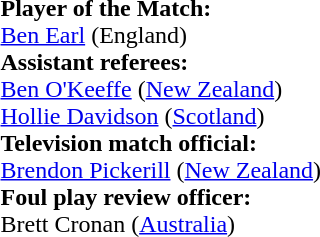<table style="width:100%">
<tr>
<td><br><strong>Player of the Match:</strong>
<br><a href='#'>Ben Earl</a> (England)<br><strong>Assistant referees:</strong>
<br><a href='#'>Ben O'Keeffe</a> (<a href='#'>New Zealand</a>)
<br><a href='#'>Hollie Davidson</a> (<a href='#'>Scotland</a>)
<br><strong>Television match official:</strong>
<br><a href='#'>Brendon Pickerill</a> (<a href='#'>New Zealand</a>)
<br><strong>Foul play review officer:</strong>
<br>Brett Cronan (<a href='#'>Australia</a>)</td>
</tr>
</table>
